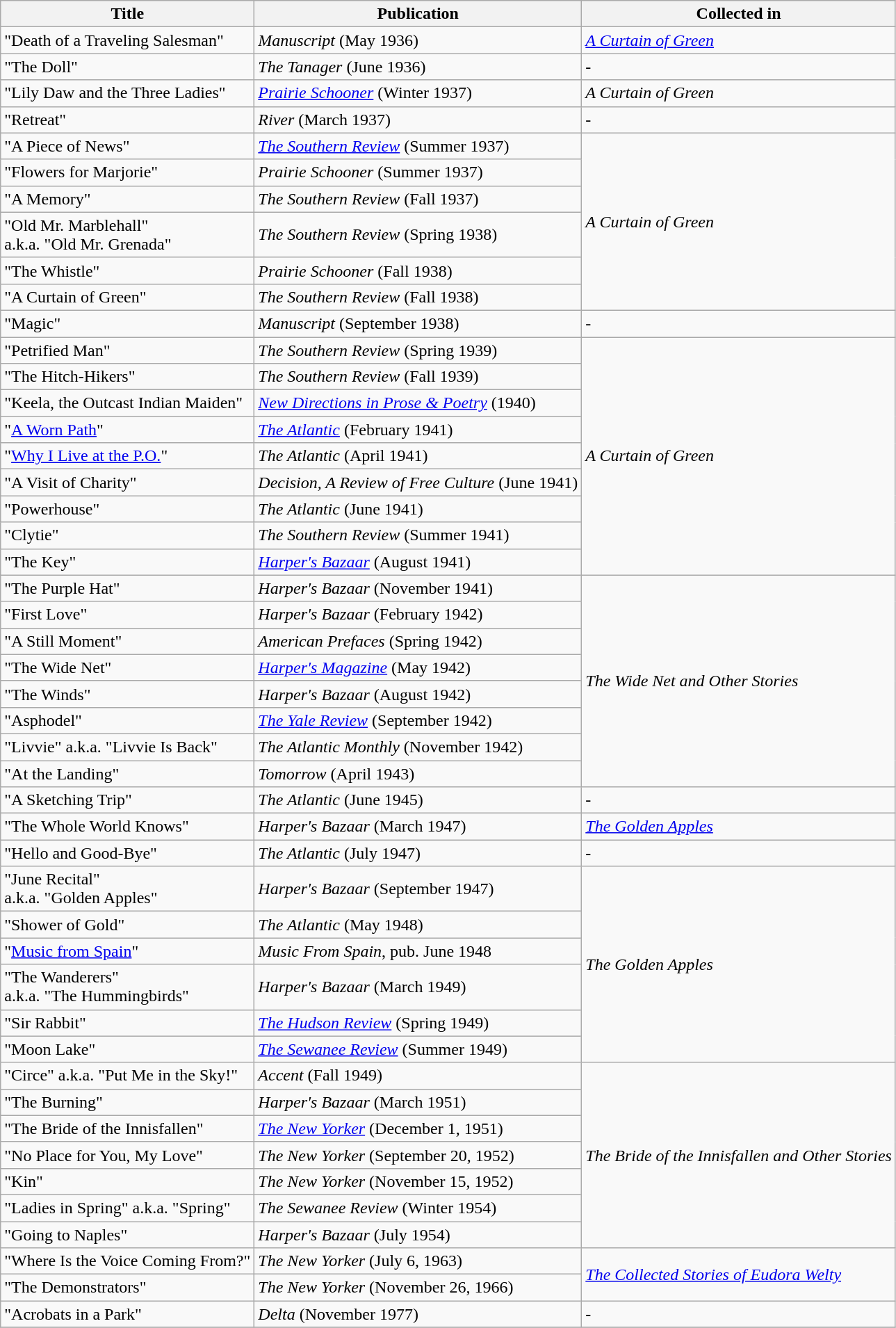<table class="wikitable">
<tr>
<th>Title</th>
<th>Publication</th>
<th>Collected in</th>
</tr>
<tr>
<td>"Death of a Traveling Salesman"</td>
<td><em>Manuscript</em> (May 1936)</td>
<td><em><a href='#'>A Curtain of Green</a></em></td>
</tr>
<tr>
<td>"The Doll"</td>
<td><em>The Tanager</em> (June 1936)</td>
<td>-</td>
</tr>
<tr>
<td>"Lily Daw and the Three Ladies"</td>
<td><em><a href='#'>Prairie Schooner</a></em> (Winter 1937)</td>
<td><em>A Curtain of Green</em></td>
</tr>
<tr>
<td>"Retreat"</td>
<td><em>River</em> (March 1937)</td>
<td>-</td>
</tr>
<tr>
<td>"A Piece of News"</td>
<td><em><a href='#'>The Southern Review</a></em> (Summer 1937)</td>
<td rowspan=6><em>A Curtain of Green</em></td>
</tr>
<tr>
<td>"Flowers for Marjorie"</td>
<td><em>Prairie Schooner</em> (Summer 1937)</td>
</tr>
<tr>
<td>"A Memory"</td>
<td><em>The Southern Review</em> (Fall 1937)</td>
</tr>
<tr>
<td>"Old Mr. Marblehall"<br>a.k.a. "Old Mr. Grenada"</td>
<td><em>The Southern Review</em> (Spring 1938)</td>
</tr>
<tr>
<td>"The Whistle"</td>
<td><em>Prairie Schooner</em> (Fall 1938)</td>
</tr>
<tr>
<td>"A Curtain of Green"</td>
<td><em>The Southern Review</em> (Fall 1938)</td>
</tr>
<tr>
<td>"Magic"</td>
<td><em>Manuscript</em> (September 1938)</td>
<td>-</td>
</tr>
<tr>
<td>"Petrified Man"</td>
<td><em>The Southern Review</em> (Spring 1939)</td>
<td rowspan=9><em>A Curtain of Green</em></td>
</tr>
<tr>
<td>"The Hitch-Hikers"</td>
<td><em>The Southern Review</em> (Fall 1939)</td>
</tr>
<tr>
<td>"Keela, the Outcast Indian Maiden"</td>
<td><em><a href='#'>New Directions in Prose & Poetry</a></em> (1940)</td>
</tr>
<tr>
<td>"<a href='#'>A Worn Path</a>"</td>
<td><em><a href='#'>The Atlantic</a></em> (February 1941)</td>
</tr>
<tr>
<td>"<a href='#'>Why I Live at the P.O.</a>"</td>
<td><em>The Atlantic</em> (April 1941)</td>
</tr>
<tr>
<td>"A Visit of Charity"</td>
<td><em>Decision, A Review of Free Culture</em> (June 1941)</td>
</tr>
<tr>
<td>"Powerhouse"</td>
<td><em>The Atlantic</em> (June 1941)</td>
</tr>
<tr>
<td>"Clytie"</td>
<td><em>The Southern Review</em> (Summer 1941)</td>
</tr>
<tr>
<td>"The Key"</td>
<td><em><a href='#'>Harper's Bazaar</a></em> (August 1941)</td>
</tr>
<tr>
<td>"The Purple Hat"</td>
<td><em>Harper's Bazaar</em> (November 1941)</td>
<td rowspan=8><em>The Wide Net and Other Stories</em></td>
</tr>
<tr>
<td>"First Love"</td>
<td><em>Harper's Bazaar</em> (February 1942)</td>
</tr>
<tr>
<td>"A Still Moment"</td>
<td><em>American Prefaces</em> (Spring 1942)</td>
</tr>
<tr>
<td>"The Wide Net"</td>
<td><em><a href='#'>Harper's Magazine</a></em> (May 1942)</td>
</tr>
<tr>
<td>"The Winds"</td>
<td><em>Harper's Bazaar</em> (August 1942)</td>
</tr>
<tr>
<td>"Asphodel"</td>
<td><em><a href='#'>The Yale Review</a></em> (September 1942)</td>
</tr>
<tr>
<td>"Livvie" a.k.a. "Livvie Is Back"</td>
<td><em>The Atlantic Monthly</em> (November 1942)</td>
</tr>
<tr>
<td>"At the Landing"</td>
<td><em>Tomorrow</em> (April 1943)</td>
</tr>
<tr>
<td>"A Sketching Trip"</td>
<td><em>The Atlantic</em> (June 1945)</td>
<td>-</td>
</tr>
<tr>
<td>"The Whole World Knows"</td>
<td><em>Harper's Bazaar</em> (March 1947)</td>
<td><em><a href='#'>The Golden Apples</a></em></td>
</tr>
<tr>
<td>"Hello and Good-Bye"</td>
<td><em>The Atlantic</em> (July 1947)</td>
<td>-</td>
</tr>
<tr>
<td>"June Recital"<br>a.k.a. "Golden Apples"</td>
<td><em>Harper's Bazaar</em> (September 1947)</td>
<td rowspan=6><em>The Golden Apples</em></td>
</tr>
<tr>
<td>"Shower of Gold"</td>
<td><em>The Atlantic</em> (May 1948)</td>
</tr>
<tr>
<td>"<a href='#'>Music from Spain</a>"</td>
<td><em>Music From Spain</em>, pub. June 1948</td>
</tr>
<tr>
<td>"The Wanderers"<br>a.k.a. "The Hummingbirds"</td>
<td><em>Harper's Bazaar</em> (March 1949)</td>
</tr>
<tr>
<td>"Sir Rabbit"</td>
<td><em><a href='#'>The Hudson Review</a></em> (Spring 1949)</td>
</tr>
<tr>
<td>"Moon Lake"</td>
<td><em><a href='#'>The Sewanee Review</a></em> (Summer 1949)</td>
</tr>
<tr>
<td>"Circe" a.k.a. "Put Me in the Sky!"</td>
<td><em>Accent</em> (Fall 1949)</td>
<td rowspan=7><em>The Bride of the Innisfallen and Other Stories</em></td>
</tr>
<tr>
<td>"The Burning"</td>
<td><em>Harper's Bazaar</em> (March 1951)</td>
</tr>
<tr>
<td>"The Bride of the Innisfallen"</td>
<td><em><a href='#'>The New Yorker</a></em> (December 1, 1951)</td>
</tr>
<tr>
<td>"No Place for You, My Love"</td>
<td><em>The New Yorker</em> (September 20, 1952)</td>
</tr>
<tr>
<td>"Kin"</td>
<td><em>The New Yorker</em> (November 15, 1952)</td>
</tr>
<tr>
<td>"Ladies in Spring" a.k.a. "Spring"</td>
<td><em>The Sewanee Review</em> (Winter 1954)</td>
</tr>
<tr>
<td>"Going to Naples"</td>
<td><em>Harper's Bazaar</em> (July 1954)</td>
</tr>
<tr>
<td>"Where Is the Voice Coming From?"</td>
<td><em>The New Yorker</em> (July 6, 1963)</td>
<td rowspan=2><em><a href='#'>The Collected Stories of Eudora Welty</a></em></td>
</tr>
<tr>
<td>"The Demonstrators"</td>
<td><em>The New Yorker</em> (November 26, 1966)</td>
</tr>
<tr>
<td>"Acrobats in a Park"</td>
<td><em>Delta</em> (November 1977)</td>
<td>-</td>
</tr>
<tr>
</tr>
</table>
